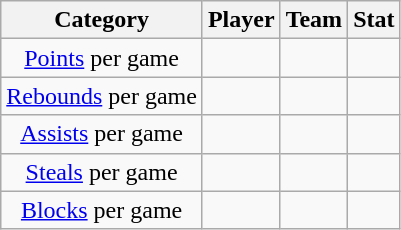<table class="wikitable" style="text-align:center">
<tr>
<th>Category</th>
<th>Player</th>
<th>Team</th>
<th>Stat</th>
</tr>
<tr>
<td><a href='#'>Points</a> per game</td>
<td></td>
<td></td>
<td></td>
</tr>
<tr>
<td><a href='#'>Rebounds</a> per game</td>
<td></td>
<td></td>
<td></td>
</tr>
<tr>
<td><a href='#'>Assists</a> per game</td>
<td></td>
<td></td>
<td></td>
</tr>
<tr>
<td><a href='#'>Steals</a> per game</td>
<td></td>
<td></td>
<td></td>
</tr>
<tr>
<td><a href='#'>Blocks</a> per game</td>
<td></td>
<td></td>
<td></td>
</tr>
</table>
